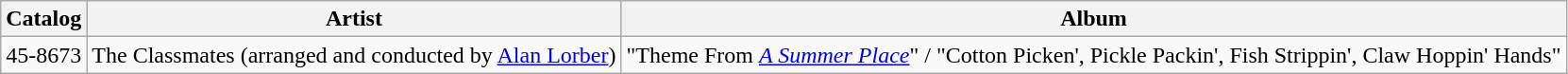<table class="wikitable sortable">
<tr>
<th>Catalog</th>
<th>Artist</th>
<th>Album</th>
</tr>
<tr>
<td>45-8673</td>
<td data-sort-value="classmates">The Classmates (arranged and conducted by <a href='#'>Alan Lorber</a>)</td>
<td>"Theme From <em><a href='#'>A Summer Place</a></em>" / "Cotton Picken', Pickle Packin', Fish Strippin', Claw Hoppin' Hands"</td>
</tr>
</table>
